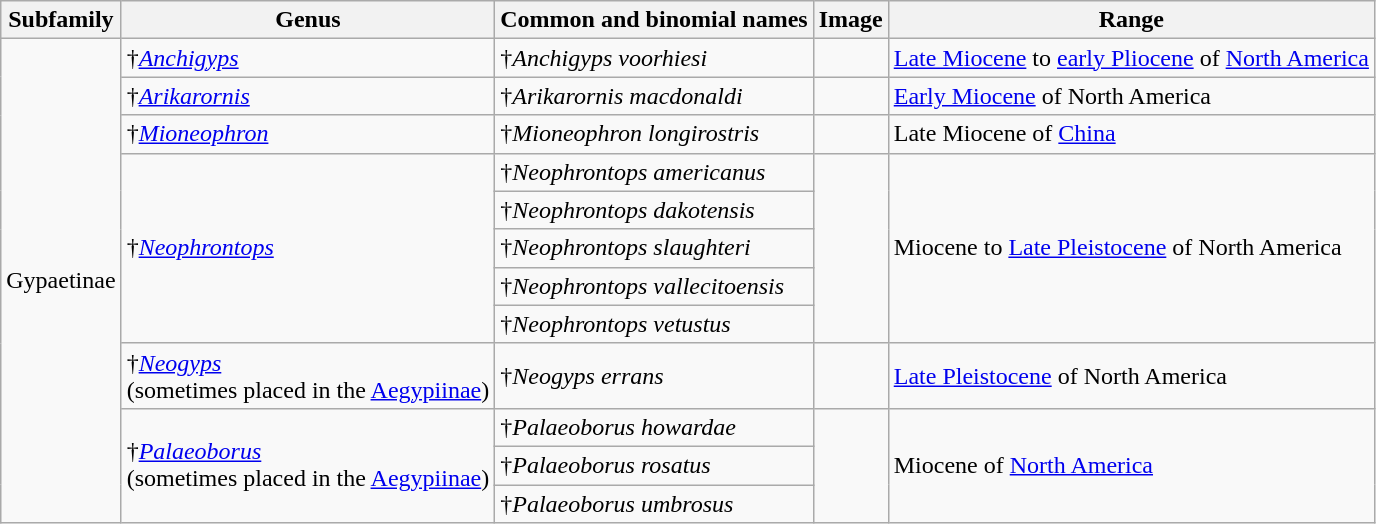<table class="wikitable sortable">
<tr>
<th>Subfamily</th>
<th>Genus</th>
<th>Common and binomial names</th>
<th class="unsortable">Image</th>
<th>Range</th>
</tr>
<tr>
<td rowspan="12">Gypaetinae</td>
<td>†<em><a href='#'>Anchigyps</a></em></td>
<td>†<em>Anchigyps voorhiesi</em></td>
<td></td>
<td><a href='#'>Late Miocene</a> to <a href='#'>early Pliocene</a> of <a href='#'>North America</a></td>
</tr>
<tr>
<td>†<em><a href='#'>Arikarornis</a></em></td>
<td>†<em>Arikarornis macdonaldi</em></td>
<td></td>
<td><a href='#'>Early Miocene</a> of North America</td>
</tr>
<tr>
<td>†<em><a href='#'>Mioneophron</a></em></td>
<td>†<em>Mioneophron longirostris</em></td>
<td></td>
<td>Late Miocene of <a href='#'>China</a></td>
</tr>
<tr>
<td rowspan="5">†<em><a href='#'>Neophrontops</a></em></td>
<td>†<em>Neophrontops americanus</em></td>
<td rowspan="5"></td>
<td rowspan="5">Miocene to <a href='#'>Late Pleistocene</a> of North America</td>
</tr>
<tr>
<td>†<em>Neophrontops dakotensis</em></td>
</tr>
<tr>
<td>†<em>Neophrontops slaughteri</em></td>
</tr>
<tr>
<td>†<em>Neophrontops vallecitoensis</em></td>
</tr>
<tr>
<td>†<em>Neophrontops vetustus</em></td>
</tr>
<tr>
<td>†<em><a href='#'>Neogyps</a></em><br>(sometimes placed in the <a href='#'>Aegypiinae</a>)</td>
<td>†<em>Neogyps errans</em></td>
<td></td>
<td><a href='#'>Late Pleistocene</a> of North America</td>
</tr>
<tr>
<td rowspan="3">†<em><a href='#'>Palaeoborus</a></em><br>(sometimes placed in the <a href='#'>Aegypiinae</a>)</td>
<td>†<em>Palaeoborus howardae</em></td>
<td rowspan="3"></td>
<td rowspan="3">Miocene of <a href='#'>North America</a></td>
</tr>
<tr>
<td>†<em>Palaeoborus rosatus</em></td>
</tr>
<tr>
<td>†<em>Palaeoborus umbrosus</em></td>
</tr>
</table>
